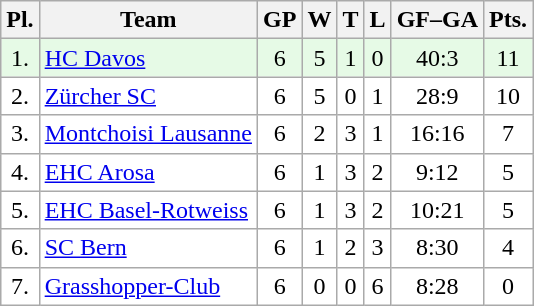<table class="wikitable">
<tr>
<th>Pl.</th>
<th>Team</th>
<th>GP</th>
<th>W</th>
<th>T</th>
<th>L</th>
<th>GF–GA</th>
<th>Pts.</th>
</tr>
<tr align="center " bgcolor="#e6fae6">
<td>1.</td>
<td align="left"><a href='#'>HC Davos</a></td>
<td>6</td>
<td>5</td>
<td>1</td>
<td>0</td>
<td>40:3</td>
<td>11</td>
</tr>
<tr align="center "  bgcolor="#FFFFFF">
<td>2.</td>
<td align="left"><a href='#'>Zürcher SC</a></td>
<td>6</td>
<td>5</td>
<td>0</td>
<td>1</td>
<td>28:9</td>
<td>10</td>
</tr>
<tr align="center "  bgcolor="#FFFFFF">
<td>3.</td>
<td align="left"><a href='#'>Montchoisi Lausanne</a></td>
<td>6</td>
<td>2</td>
<td>3</td>
<td>1</td>
<td>16:16</td>
<td>7</td>
</tr>
<tr align="center "  bgcolor="#FFFFFF">
<td>4.</td>
<td align="left"><a href='#'>EHC Arosa</a></td>
<td>6</td>
<td>1</td>
<td>3</td>
<td>2</td>
<td>9:12</td>
<td>5</td>
</tr>
<tr align="center "   bgcolor="#FFFFFF">
<td>5.</td>
<td align="left"><a href='#'>EHC Basel-Rotweiss</a></td>
<td>6</td>
<td>1</td>
<td>3</td>
<td>2</td>
<td>10:21</td>
<td>5</td>
</tr>
<tr align="center "  bgcolor="#FFFFFF">
<td>6.</td>
<td align="left"><a href='#'>SC Bern</a></td>
<td>6</td>
<td>1</td>
<td>2</td>
<td>3</td>
<td>8:30</td>
<td>4</td>
</tr>
<tr align="center "   bgcolor="#FFFFFF">
<td>7.</td>
<td align="left"><a href='#'>Grasshopper-Club</a></td>
<td>6</td>
<td>0</td>
<td>0</td>
<td>6</td>
<td>8:28</td>
<td>0</td>
</tr>
</table>
